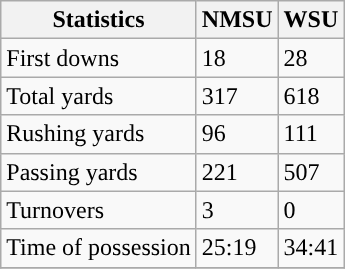<table class="wikitable">
<tr>
<th>Statistics</th>
<th>NMSU</th>
<th>WSU</th>
</tr>
<tr>
<td>First downs</td>
<td>18</td>
<td>28</td>
</tr>
<tr>
<td>Total yards</td>
<td>317</td>
<td>618</td>
</tr>
<tr>
<td>Rushing yards</td>
<td>96</td>
<td>111</td>
</tr>
<tr>
<td>Passing yards</td>
<td>221</td>
<td>507</td>
</tr>
<tr>
<td>Turnovers</td>
<td>3</td>
<td>0</td>
</tr>
<tr>
<td>Time of possession</td>
<td>25:19</td>
<td>34:41</td>
</tr>
<tr>
</tr>
</table>
